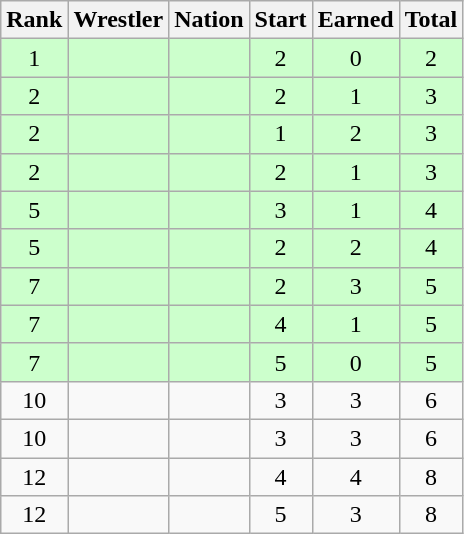<table class="wikitable sortable" style="text-align:center;">
<tr>
<th>Rank</th>
<th>Wrestler</th>
<th>Nation</th>
<th>Start</th>
<th>Earned</th>
<th>Total</th>
</tr>
<tr style="background:#cfc;">
<td>1</td>
<td align=left></td>
<td align=left></td>
<td>2</td>
<td>0</td>
<td>2</td>
</tr>
<tr style="background:#cfc;">
<td>2</td>
<td align=left></td>
<td align=left></td>
<td>2</td>
<td>1</td>
<td>3</td>
</tr>
<tr style="background:#cfc;">
<td>2</td>
<td align=left></td>
<td align=left></td>
<td>1</td>
<td>2</td>
<td>3</td>
</tr>
<tr style="background:#cfc;">
<td>2</td>
<td align=left></td>
<td align=left></td>
<td>2</td>
<td>1</td>
<td>3</td>
</tr>
<tr style="background:#cfc;">
<td>5</td>
<td align=left></td>
<td align=left></td>
<td>3</td>
<td>1</td>
<td>4</td>
</tr>
<tr style="background:#cfc;">
<td>5</td>
<td align=left></td>
<td align=left></td>
<td>2</td>
<td>2</td>
<td>4</td>
</tr>
<tr style="background:#cfc;">
<td>7</td>
<td align=left></td>
<td align=left></td>
<td>2</td>
<td>3</td>
<td>5</td>
</tr>
<tr style="background:#cfc;">
<td>7</td>
<td align=left></td>
<td align=left></td>
<td>4</td>
<td>1</td>
<td>5</td>
</tr>
<tr style="background:#cfc;">
<td>7</td>
<td align=left></td>
<td align=left></td>
<td>5</td>
<td>0</td>
<td>5</td>
</tr>
<tr>
<td>10</td>
<td align=left></td>
<td align=left></td>
<td>3</td>
<td>3</td>
<td>6</td>
</tr>
<tr>
<td>10</td>
<td align=left></td>
<td align=left></td>
<td>3</td>
<td>3</td>
<td>6</td>
</tr>
<tr>
<td>12</td>
<td align=left></td>
<td align=left></td>
<td>4</td>
<td>4</td>
<td>8</td>
</tr>
<tr>
<td>12</td>
<td align=left></td>
<td align=left></td>
<td>5</td>
<td>3</td>
<td>8</td>
</tr>
</table>
